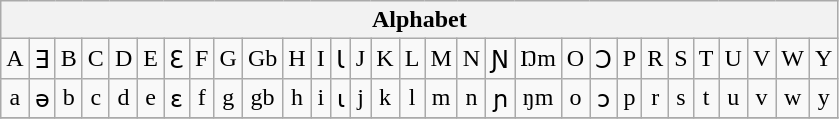<table class="wikitable" style="text-align: center; vertical-align: middle;">
<tr>
<th colspan="30">Alphabet</th>
</tr>
<tr ---->
<td>A</td>
<td>Ǝ</td>
<td>B</td>
<td>C</td>
<td>D</td>
<td>E</td>
<td>Ɛ</td>
<td>F</td>
<td>G</td>
<td>Gb</td>
<td>H</td>
<td>I</td>
<td>Ɩ</td>
<td>J</td>
<td>K</td>
<td>L</td>
<td>M</td>
<td>N</td>
<td>Ɲ</td>
<td>Ŋm</td>
<td>O</td>
<td>Ɔ</td>
<td>P</td>
<td>R</td>
<td>S</td>
<td>T</td>
<td>U</td>
<td>V</td>
<td>W</td>
<td>Y</td>
</tr>
<tr ---->
<td>a</td>
<td>ǝ</td>
<td>b</td>
<td>c</td>
<td>d</td>
<td>e</td>
<td>ɛ</td>
<td>f</td>
<td>g</td>
<td>gb</td>
<td>h</td>
<td>i</td>
<td>ɩ</td>
<td>j</td>
<td>k</td>
<td>l</td>
<td>m</td>
<td>n</td>
<td>ɲ</td>
<td>ŋm</td>
<td>o</td>
<td>ɔ</td>
<td>p</td>
<td>r</td>
<td>s</td>
<td>t</td>
<td>u</td>
<td>v</td>
<td>w</td>
<td>y</td>
</tr>
<tr ---->
</tr>
</table>
